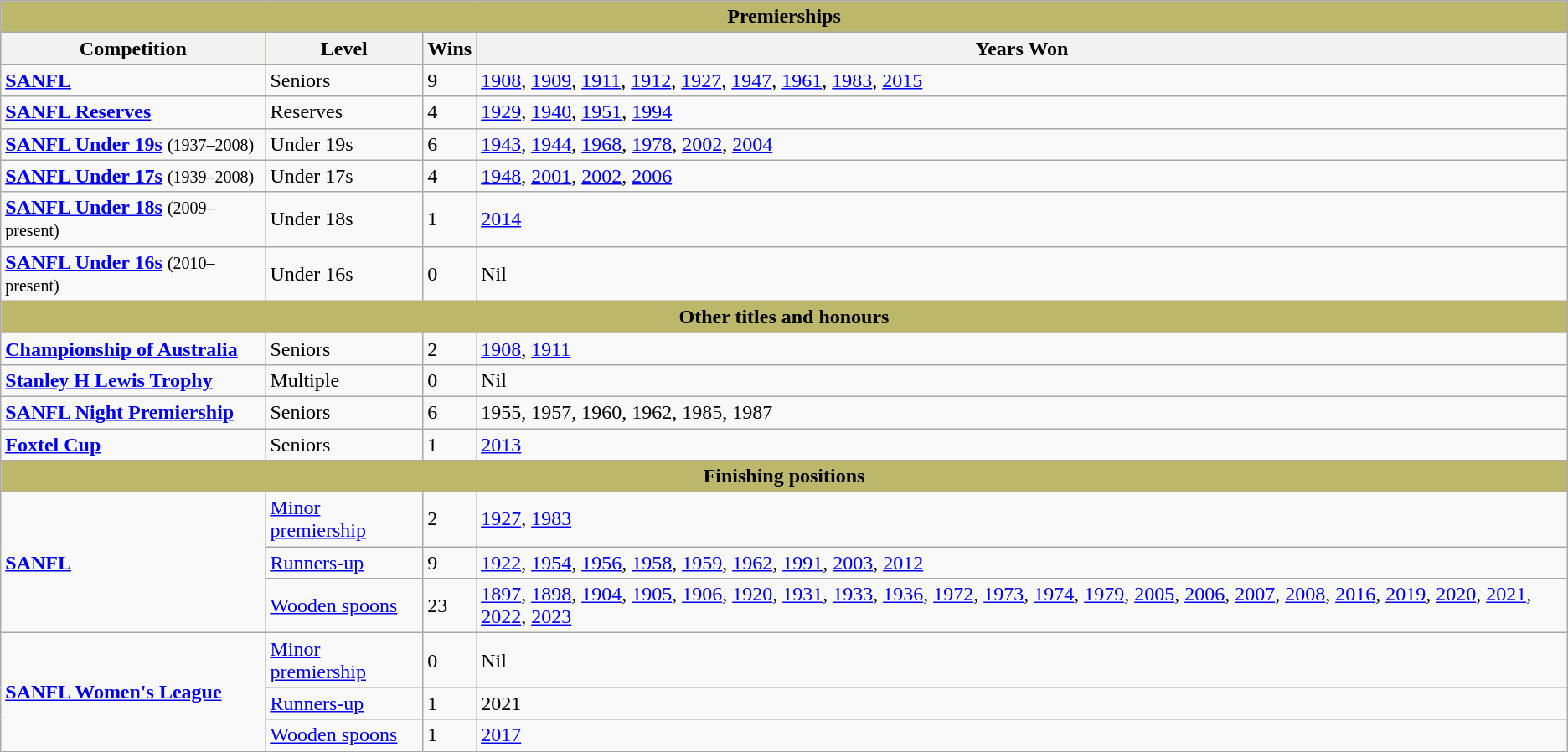<table class="wikitable">
<tr>
<td colspan="4" style="background:#bdb76b;" align="center"><strong>Premierships</strong></td>
</tr>
<tr style="background:#bdb76b;">
<th>Competition</th>
<th>Level</th>
<th>Wins</th>
<th>Years Won</th>
</tr>
<tr>
<td><strong><a href='#'>SANFL</a></strong></td>
<td>Seniors</td>
<td>9</td>
<td><a href='#'>1908</a>, <a href='#'>1909</a>, <a href='#'>1911</a>, <a href='#'>1912</a>, <a href='#'>1927</a>, <a href='#'>1947</a>, <a href='#'>1961</a>, <a href='#'>1983</a>, <a href='#'>2015</a></td>
</tr>
<tr>
<td><strong><a href='#'>SANFL Reserves</a></strong></td>
<td>Reserves</td>
<td>4</td>
<td><a href='#'>1929</a>, <a href='#'>1940</a>, <a href='#'>1951</a>, <a href='#'>1994</a></td>
</tr>
<tr>
<td><strong><a href='#'>SANFL Under 19s</a></strong> <small>(1937–2008)</small></td>
<td>Under 19s</td>
<td>6</td>
<td><a href='#'>1943</a>, <a href='#'>1944</a>, <a href='#'>1968</a>, <a href='#'>1978</a>, <a href='#'>2002</a>, <a href='#'>2004</a></td>
</tr>
<tr>
<td><strong><a href='#'>SANFL Under 17s</a></strong> <small>(1939–2008)</small></td>
<td>Under 17s</td>
<td>4</td>
<td><a href='#'>1948</a>, <a href='#'>2001</a>, <a href='#'>2002</a>, <a href='#'>2006</a></td>
</tr>
<tr>
<td><strong><a href='#'>SANFL Under 18s</a></strong> <small>(2009–present)</small></td>
<td>Under 18s</td>
<td>1</td>
<td><a href='#'>2014</a></td>
</tr>
<tr>
<td><strong><a href='#'>SANFL Under 16s</a></strong> <small>(2010–present)</small></td>
<td>Under 16s</td>
<td>0</td>
<td>Nil</td>
</tr>
<tr>
<td colspan="4" style="background:#bdb76b;" align="center"><strong>Other titles and honours</strong></td>
</tr>
<tr>
<td><strong><a href='#'>Championship of Australia</a></strong></td>
<td>Seniors</td>
<td>2</td>
<td><a href='#'>1908</a>, <a href='#'>1911</a></td>
</tr>
<tr>
<td><strong><a href='#'>Stanley H Lewis Trophy</a></strong></td>
<td>Multiple</td>
<td>0</td>
<td>Nil</td>
</tr>
<tr>
<td><strong><a href='#'>SANFL Night Premiership</a></strong></td>
<td>Seniors</td>
<td>6</td>
<td>1955, 1957, 1960, 1962, 1985, 1987</td>
</tr>
<tr>
<td><strong><a href='#'>Foxtel Cup</a></strong></td>
<td>Seniors</td>
<td>1</td>
<td><a href='#'>2013</a></td>
</tr>
<tr>
<td colspan="4" style="background:#bdb76b;" align="center"><strong>Finishing positions</strong></td>
</tr>
<tr>
<td rowspan=3 scope="row" style="text-align: left"><strong><a href='#'>SANFL</a></strong></td>
<td><a href='#'>Minor premiership</a></td>
<td>2</td>
<td><a href='#'>1927</a>, <a href='#'>1983</a></td>
</tr>
<tr>
<td><a href='#'>Runners-up</a></td>
<td>9</td>
<td><a href='#'>1922</a>, <a href='#'>1954</a>, <a href='#'>1956</a>, <a href='#'>1958</a>, <a href='#'>1959</a>, <a href='#'>1962</a>, <a href='#'>1991</a>, <a href='#'>2003</a>, <a href='#'>2012</a></td>
</tr>
<tr>
<td><a href='#'>Wooden spoons</a></td>
<td>23</td>
<td><a href='#'>1897</a>, <a href='#'>1898</a>, <a href='#'>1904</a>, <a href='#'>1905</a>, <a href='#'>1906</a>, <a href='#'>1920</a>, <a href='#'>1931</a>, <a href='#'>1933</a>, <a href='#'>1936</a>, <a href='#'>1972</a>, <a href='#'>1973</a>, <a href='#'>1974</a>, <a href='#'>1979</a>, <a href='#'>2005</a>, <a href='#'>2006</a>, <a href='#'>2007</a>, <a href='#'>2008</a>, <a href='#'>2016</a>, <a href='#'>2019</a>, <a href='#'>2020</a>, <a href='#'>2021</a>, <a href='#'>2022</a>, <a href='#'>2023</a></td>
</tr>
<tr>
<td rowspan=3 scope="row" style="text-align: left"><strong><a href='#'>SANFL Women's League</a></strong></td>
<td><a href='#'>Minor premiership</a></td>
<td>0</td>
<td>Nil</td>
</tr>
<tr>
<td><a href='#'>Runners-up</a></td>
<td>1</td>
<td>2021</td>
</tr>
<tr>
<td><a href='#'>Wooden spoons</a></td>
<td>1</td>
<td><a href='#'>2017</a></td>
</tr>
</table>
